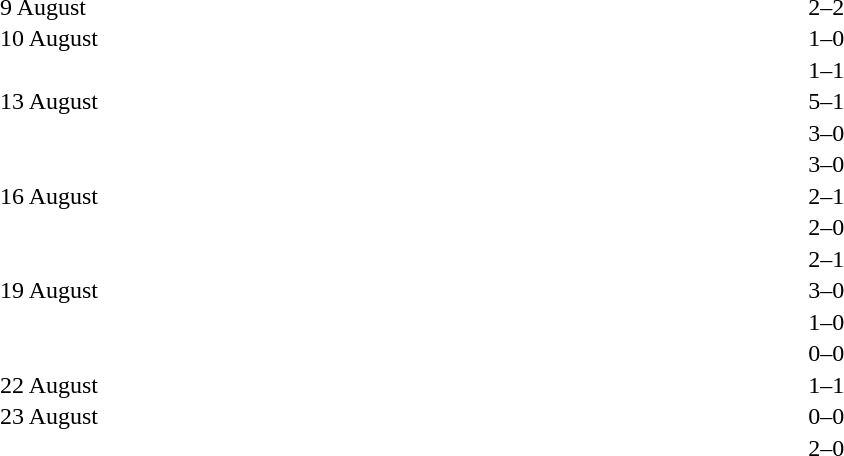<table cellspacing=1 width=70%>
<tr>
<th width=25%></th>
<th width=30%></th>
<th width=15%></th>
<th width=30%></th>
</tr>
<tr>
<td>9 August</td>
<td align=right></td>
<td align=center>2–2</td>
<td></td>
</tr>
<tr>
<td>10 August</td>
<td align=right></td>
<td align=center>1–0</td>
<td></td>
</tr>
<tr>
<td></td>
<td align=right></td>
<td align=center>1–1</td>
<td></td>
</tr>
<tr>
<td>13 August</td>
<td align=right></td>
<td align=center>5–1</td>
<td></td>
</tr>
<tr>
<td></td>
<td align=right></td>
<td align=center>3–0</td>
<td></td>
</tr>
<tr>
<td></td>
<td align=right></td>
<td align=center>3–0</td>
<td></td>
</tr>
<tr>
<td>16 August</td>
<td align=right></td>
<td align=center>2–1</td>
<td></td>
</tr>
<tr>
<td></td>
<td align=right></td>
<td align=center>2–0</td>
<td></td>
</tr>
<tr>
<td></td>
<td align=right></td>
<td align=center>2–1</td>
<td></td>
</tr>
<tr>
<td>19 August</td>
<td align=right></td>
<td align=center>3–0</td>
<td></td>
</tr>
<tr>
<td></td>
<td align=right></td>
<td align=center>1–0</td>
<td></td>
</tr>
<tr>
<td></td>
<td align=right></td>
<td align=center>0–0</td>
<td></td>
</tr>
<tr>
<td>22 August</td>
<td align=right></td>
<td align=center>1–1</td>
<td></td>
</tr>
<tr>
<td>23 August</td>
<td align=right></td>
<td align=center>0–0</td>
<td></td>
</tr>
<tr>
<td></td>
<td align=right></td>
<td align=center>2–0</td>
<td></td>
</tr>
</table>
